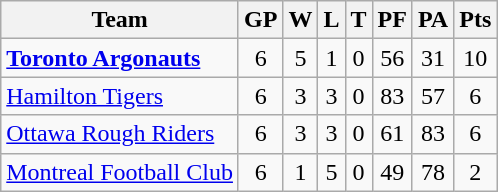<table class="wikitable">
<tr>
<th>Team</th>
<th>GP</th>
<th>W</th>
<th>L</th>
<th>T</th>
<th>PF</th>
<th>PA</th>
<th>Pts</th>
</tr>
<tr align="center">
<td align="left"><strong><a href='#'>Toronto Argonauts</a></strong></td>
<td>6</td>
<td>5</td>
<td>1</td>
<td>0</td>
<td>56</td>
<td>31</td>
<td>10</td>
</tr>
<tr align="center">
<td align="left"><a href='#'>Hamilton Tigers</a></td>
<td>6</td>
<td>3</td>
<td>3</td>
<td>0</td>
<td>83</td>
<td>57</td>
<td>6</td>
</tr>
<tr align="center">
<td align="left"><a href='#'>Ottawa Rough Riders</a></td>
<td>6</td>
<td>3</td>
<td>3</td>
<td>0</td>
<td>61</td>
<td>83</td>
<td>6</td>
</tr>
<tr align="center">
<td align="left"><a href='#'>Montreal Football Club</a></td>
<td>6</td>
<td>1</td>
<td>5</td>
<td>0</td>
<td>49</td>
<td>78</td>
<td>2</td>
</tr>
</table>
